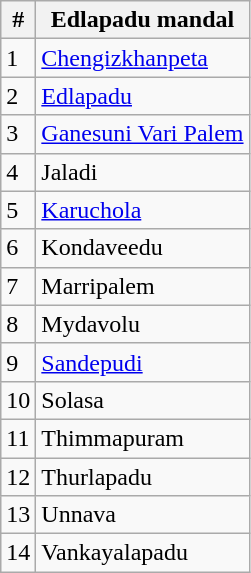<table class="wikitable">
<tr>
<th>#</th>
<th style="text-align:center">Edlapadu mandal</th>
</tr>
<tr>
<td>1</td>
<td><a href='#'>Chengizkhanpeta</a></td>
</tr>
<tr>
<td>2</td>
<td><a href='#'>Edlapadu</a></td>
</tr>
<tr>
<td>3</td>
<td><a href='#'>Ganesuni Vari Palem</a></td>
</tr>
<tr>
<td>4</td>
<td>Jaladi</td>
</tr>
<tr>
<td>5</td>
<td><a href='#'>Karuchola</a></td>
</tr>
<tr>
<td>6</td>
<td>Kondaveedu</td>
</tr>
<tr>
<td>7</td>
<td>Marripalem</td>
</tr>
<tr>
<td>8</td>
<td>Mydavolu</td>
</tr>
<tr>
<td>9</td>
<td><a href='#'>Sandepudi</a></td>
</tr>
<tr>
<td>10</td>
<td>Solasa</td>
</tr>
<tr>
<td>11</td>
<td>Thimmapuram</td>
</tr>
<tr>
<td>12</td>
<td>Thurlapadu</td>
</tr>
<tr>
<td>13</td>
<td>Unnava</td>
</tr>
<tr>
<td>14</td>
<td>Vankayalapadu</td>
</tr>
</table>
